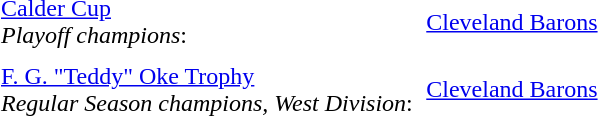<table cellpadding="3" cellspacing="3">
<tr>
<td><a href='#'>Calder Cup</a><br><em>Playoff champions</em>:</td>
<td><a href='#'>Cleveland Barons</a></td>
</tr>
<tr>
<td><a href='#'>F. G. "Teddy" Oke Trophy</a><br><em>Regular Season champions, West Division</em>:</td>
<td><a href='#'>Cleveland Barons</a></td>
</tr>
</table>
